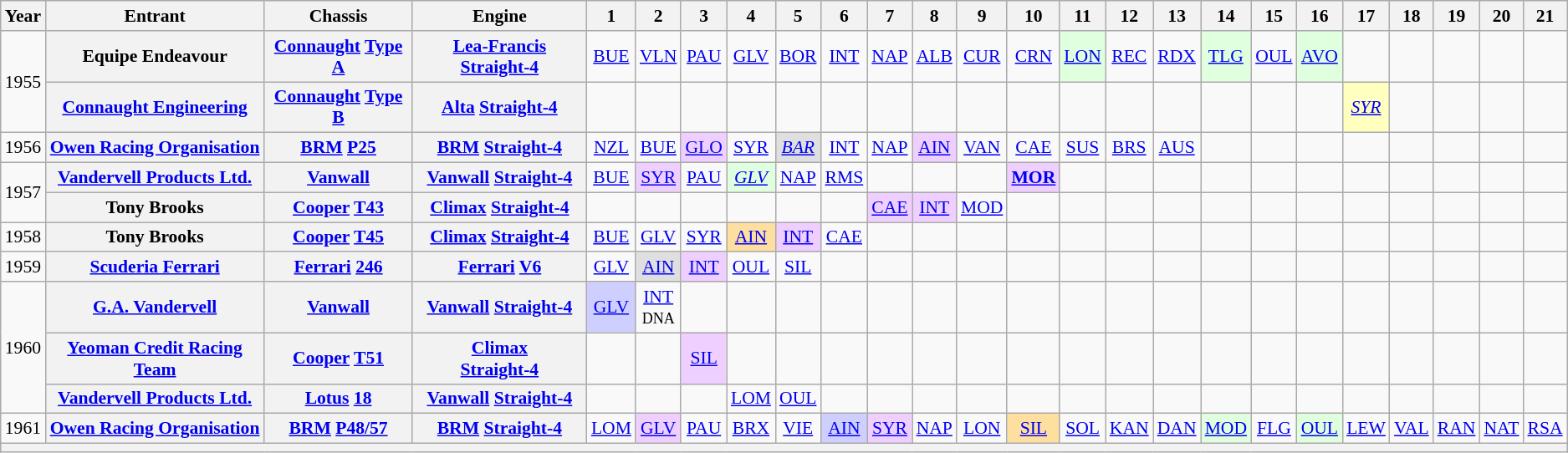<table class="wikitable" style="text-align:center; font-size:90%">
<tr>
<th>Year</th>
<th>Entrant</th>
<th>Chassis</th>
<th>Engine</th>
<th>1</th>
<th>2</th>
<th>3</th>
<th>4</th>
<th>5</th>
<th>6</th>
<th>7</th>
<th>8</th>
<th>9</th>
<th>10</th>
<th>11</th>
<th>12</th>
<th>13</th>
<th>14</th>
<th>15</th>
<th>16</th>
<th>17</th>
<th>18</th>
<th>19</th>
<th>20</th>
<th>21</th>
</tr>
<tr>
<td rowspan=2>1955</td>
<th>Equipe Endeavour</th>
<th><a href='#'>Connaught</a> <a href='#'>Type A</a></th>
<th><a href='#'>Lea-Francis</a> <a href='#'>Straight-4</a></th>
<td><a href='#'>BUE</a></td>
<td><a href='#'>VLN</a></td>
<td><a href='#'>PAU</a></td>
<td><a href='#'>GLV</a></td>
<td><a href='#'>BOR</a></td>
<td><a href='#'>INT</a></td>
<td><a href='#'>NAP</a></td>
<td><a href='#'>ALB</a></td>
<td><a href='#'>CUR</a></td>
<td><a href='#'>CRN</a></td>
<td style="background:#DFFFDF;"><a href='#'>LON</a><br></td>
<td><a href='#'>REC</a></td>
<td><a href='#'>RDX</a></td>
<td style="background:#DFFFDF;"><a href='#'>TLG</a><br></td>
<td><a href='#'>OUL</a></td>
<td style="background:#DFFFDF;"><a href='#'>AVO</a><br></td>
<td></td>
<td></td>
<td></td>
<td></td>
<td></td>
</tr>
<tr>
<th><a href='#'>Connaught Engineering</a></th>
<th><a href='#'>Connaught</a> <a href='#'>Type B</a></th>
<th><a href='#'>Alta</a> <a href='#'>Straight-4</a></th>
<td></td>
<td></td>
<td></td>
<td></td>
<td></td>
<td></td>
<td></td>
<td></td>
<td></td>
<td></td>
<td></td>
<td></td>
<td></td>
<td></td>
<td></td>
<td></td>
<td style="background:#FFFFBF;"><em><a href='#'>SYR</a></em><br></td>
<td></td>
<td></td>
<td></td>
<td></td>
</tr>
<tr>
<td>1956</td>
<th><a href='#'>Owen Racing Organisation</a></th>
<th><a href='#'>BRM</a> <a href='#'>P25</a></th>
<th><a href='#'>BRM</a> <a href='#'>Straight-4</a></th>
<td><a href='#'>NZL</a></td>
<td><a href='#'>BUE</a></td>
<td style="background:#EFCFFF;"><a href='#'>GLO</a><br></td>
<td><a href='#'>SYR</a></td>
<td style="background:#DFDFDF;"><em><a href='#'>BAR</a></em><br></td>
<td><a href='#'>INT</a></td>
<td><a href='#'>NAP</a></td>
<td style="background:#EFCFFF;"><a href='#'>AIN</a><br></td>
<td><a href='#'>VAN</a></td>
<td><a href='#'>CAE</a></td>
<td><a href='#'>SUS</a></td>
<td><a href='#'>BRS</a></td>
<td><a href='#'>AUS</a></td>
<td></td>
<td></td>
<td></td>
<td></td>
<td></td>
<td></td>
<td></td>
<td></td>
</tr>
<tr>
<td rowspan=2>1957</td>
<th><a href='#'>Vandervell Products Ltd.</a></th>
<th><a href='#'>Vanwall</a></th>
<th><a href='#'>Vanwall</a> <a href='#'>Straight-4</a></th>
<td><a href='#'>BUE</a></td>
<td style="background:#EFCFFF;"><a href='#'>SYR</a><br></td>
<td><a href='#'>PAU</a></td>
<td style="background:#DFFFDF;"><em><a href='#'>GLV</a></em><br></td>
<td><a href='#'>NAP</a></td>
<td><a href='#'>RMS</a></td>
<td></td>
<td></td>
<td></td>
<td style="background:#EFCFFF;"><strong><a href='#'>MOR</a></strong><br></td>
<td></td>
<td></td>
<td></td>
<td></td>
<td></td>
<td></td>
<td></td>
<td></td>
<td></td>
<td></td>
<td></td>
</tr>
<tr>
<th>Tony Brooks</th>
<th><a href='#'>Cooper</a> <a href='#'>T43</a></th>
<th><a href='#'>Climax</a> <a href='#'>Straight-4</a></th>
<td></td>
<td></td>
<td></td>
<td></td>
<td></td>
<td></td>
<td style="background:#EFCFFF;"><a href='#'>CAE</a><br></td>
<td style="background:#EFCFFF;"><a href='#'>INT</a><br></td>
<td><a href='#'>MOD</a></td>
<td></td>
<td></td>
<td></td>
<td></td>
<td></td>
<td></td>
<td></td>
<td></td>
<td></td>
<td></td>
<td></td>
<td></td>
</tr>
<tr>
<td>1958</td>
<th>Tony Brooks</th>
<th><a href='#'>Cooper</a> <a href='#'>T45</a></th>
<th><a href='#'>Climax</a> <a href='#'>Straight-4</a></th>
<td><a href='#'>BUE</a></td>
<td><a href='#'>GLV</a></td>
<td><a href='#'>SYR</a></td>
<td style="background:#FFDF9F;"><a href='#'>AIN</a><br></td>
<td style="background:#EFCFFF;"><a href='#'>INT</a><br></td>
<td><a href='#'>CAE</a></td>
<td></td>
<td></td>
<td></td>
<td></td>
<td></td>
<td></td>
<td></td>
<td></td>
<td></td>
<td></td>
<td></td>
<td></td>
<td></td>
<td></td>
<td></td>
</tr>
<tr>
<td>1959</td>
<th><a href='#'>Scuderia Ferrari</a></th>
<th><a href='#'>Ferrari</a> <a href='#'>246</a></th>
<th><a href='#'>Ferrari</a> <a href='#'>V6</a></th>
<td><a href='#'>GLV</a></td>
<td style="background:#DFDFDF;"><a href='#'>AIN</a><br></td>
<td style="background:#EFCFFF;"><a href='#'>INT</a><br></td>
<td><a href='#'>OUL</a></td>
<td><a href='#'>SIL</a></td>
<td></td>
<td></td>
<td></td>
<td></td>
<td></td>
<td></td>
<td></td>
<td></td>
<td></td>
<td></td>
<td></td>
<td></td>
<td></td>
<td></td>
<td></td>
<td></td>
</tr>
<tr>
<td rowspan=3>1960</td>
<th><a href='#'>G.A. Vandervell</a></th>
<th><a href='#'>Vanwall</a></th>
<th><a href='#'>Vanwall</a> <a href='#'>Straight-4</a></th>
<td style="background:#CFCFFF;"><a href='#'>GLV</a><br></td>
<td><a href='#'>INT</a><br><small>DNA</small></td>
<td></td>
<td></td>
<td></td>
<td></td>
<td></td>
<td></td>
<td></td>
<td></td>
<td></td>
<td></td>
<td></td>
<td></td>
<td></td>
<td></td>
<td></td>
<td></td>
<td></td>
<td></td>
<td></td>
</tr>
<tr>
<th><a href='#'>Yeoman Credit Racing Team</a></th>
<th><a href='#'>Cooper</a> <a href='#'>T51</a></th>
<th><a href='#'>Climax</a><br><a href='#'>Straight-4</a></th>
<td></td>
<td></td>
<td style="background:#EFCFFF;"><a href='#'>SIL</a><br></td>
<td></td>
<td></td>
<td></td>
<td></td>
<td></td>
<td></td>
<td></td>
<td></td>
<td></td>
<td></td>
<td></td>
<td></td>
<td></td>
<td></td>
<td></td>
<td></td>
<td></td>
<td></td>
</tr>
<tr>
<th><a href='#'>Vandervell Products Ltd.</a></th>
<th><a href='#'>Lotus</a> <a href='#'>18</a></th>
<th><a href='#'>Vanwall</a> <a href='#'>Straight-4</a></th>
<td></td>
<td></td>
<td></td>
<td><a href='#'>LOM</a><br></td>
<td><a href='#'>OUL</a></td>
<td></td>
<td></td>
<td></td>
<td></td>
<td></td>
<td></td>
<td></td>
<td></td>
<td></td>
<td></td>
<td></td>
<td></td>
<td></td>
<td></td>
<td></td>
<td></td>
</tr>
<tr>
<td>1961</td>
<th><a href='#'>Owen Racing Organisation</a></th>
<th><a href='#'>BRM</a> <a href='#'>P48/57</a></th>
<th><a href='#'>BRM</a> <a href='#'>Straight-4</a></th>
<td><a href='#'>LOM</a></td>
<td style="background:#EFCFFF;"><a href='#'>GLV</a><br></td>
<td><a href='#'>PAU</a></td>
<td><a href='#'>BRX</a></td>
<td><a href='#'>VIE</a></td>
<td style="background:#CFCFFF;"><a href='#'>AIN</a><br></td>
<td style="background:#EFCFFF;"><a href='#'>SYR</a><br></td>
<td><a href='#'>NAP</a></td>
<td><a href='#'>LON</a></td>
<td style="background:#FFDF9F;"><a href='#'>SIL</a><br></td>
<td><a href='#'>SOL</a></td>
<td><a href='#'>KAN</a></td>
<td><a href='#'>DAN</a></td>
<td style="background:#DFFFDF;"><a href='#'>MOD</a><br></td>
<td><a href='#'>FLG</a></td>
<td style="background:#DFFFDF;"><a href='#'>OUL</a><br></td>
<td><a href='#'>LEW</a></td>
<td><a href='#'>VAL</a></td>
<td><a href='#'>RAN</a></td>
<td><a href='#'>NAT</a></td>
<td><a href='#'>RSA</a></td>
</tr>
<tr>
<th colspan="26"></th>
</tr>
</table>
